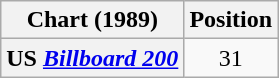<table class="wikitable plainrowheaders" style="text-align:center">
<tr>
<th scope="col">Chart (1989)</th>
<th scope="col">Position</th>
</tr>
<tr>
<th scope="row">US <em><a href='#'>Billboard 200</a></em></th>
<td>31</td>
</tr>
</table>
